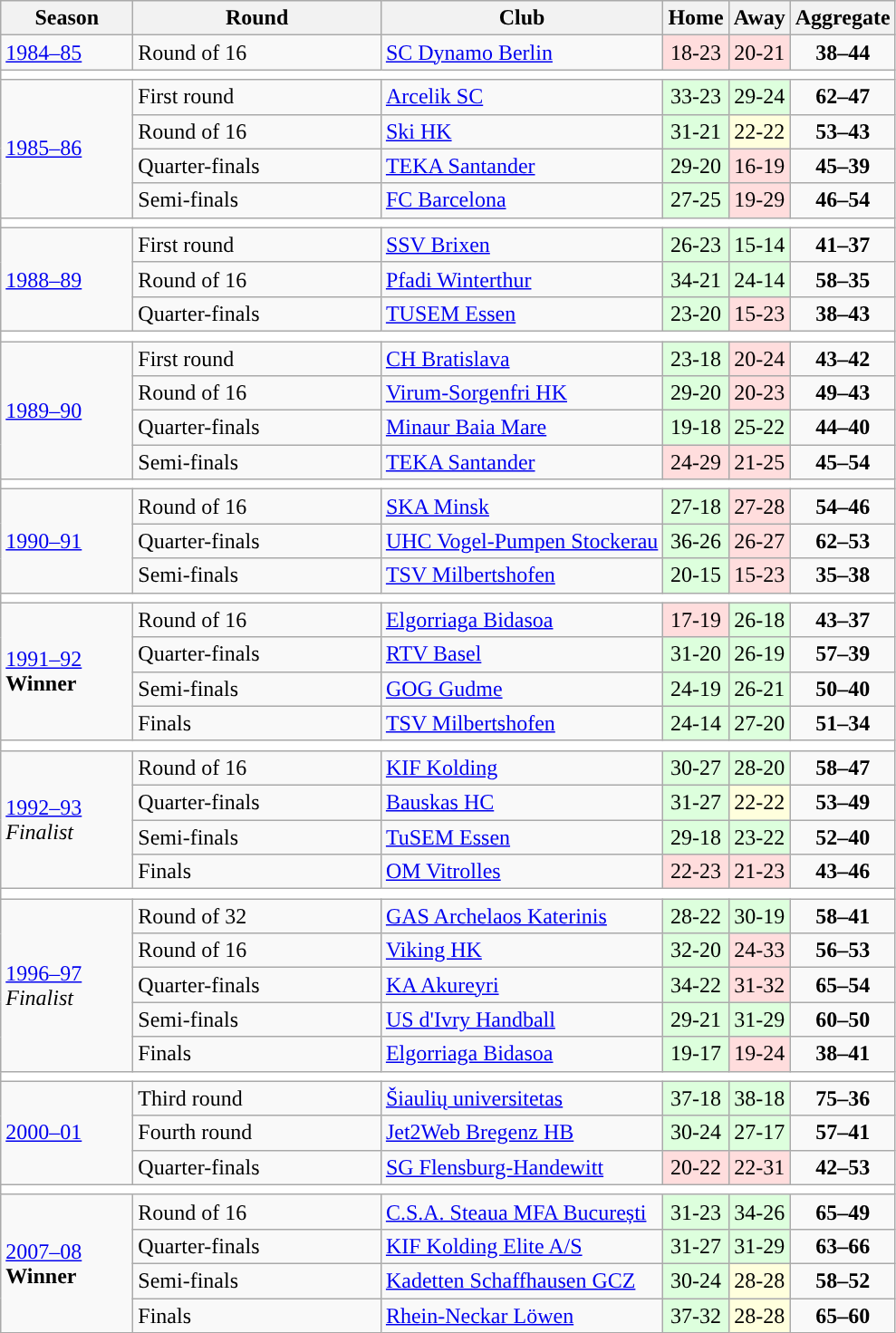<table class="wikitable">
<tr>
<th width=90>Season</th>
<th width=175>Round</th>
<th>Club</th>
<th>Home</th>
<th>Away</th>
<th>Aggregate</th>
</tr>
<tr>
<td rowspan=1><a href='#'>1984–85</a></td>
<td>Round of 16</td>
<td> <a href='#'>SC Dynamo Berlin</a></td>
<td style="text-align:center; background:#fdd;">18-23</td>
<td style="text-align:center; background:#fdd;">20-21</td>
<td style="text-align:center;"><strong>38–44</strong></td>
</tr>
<tr>
<td colspan=7 style="text-align: center;" bgcolor=white></td>
</tr>
<tr>
<td rowspan=4><a href='#'>1985–86</a></td>
<td>First round</td>
<td> <a href='#'>Arcelik SC</a></td>
<td style="text-align:center; background:#dfd;">33-23</td>
<td style="text-align:center; background:#dfd;">29-24</td>
<td style="text-align:center;"><strong>62–47</strong></td>
</tr>
<tr>
<td>Round of 16</td>
<td> <a href='#'>Ski HK</a></td>
<td style="text-align:center; background:#dfd;">31-21</td>
<td style="text-align:center; background:#ffd;">22-22</td>
<td style="text-align:center;"><strong>53–43</strong></td>
</tr>
<tr>
<td>Quarter-finals</td>
<td> <a href='#'>TEKA Santander</a></td>
<td style="text-align:center; background:#dfd;">29-20</td>
<td style="text-align:center; background:#fdd;">16-19</td>
<td style="text-align:center;"><strong>45–39</strong></td>
</tr>
<tr>
<td>Semi-finals</td>
<td> <a href='#'>FC Barcelona</a></td>
<td style="text-align:center; background:#dfd;">27-25</td>
<td style="text-align:center; background:#fdd;">19-29</td>
<td style="text-align:center;"><strong>46–54</strong></td>
</tr>
<tr>
<td colspan=7 style="text-align: center;" bgcolor=white></td>
</tr>
<tr>
<td rowspan=3><a href='#'>1988–89</a></td>
<td>First round</td>
<td> <a href='#'>SSV Brixen</a></td>
<td style="text-align:center; background:#dfd;">26-23</td>
<td style="text-align:center; background:#dfd;">15-14</td>
<td style="text-align:center;"><strong>41–37</strong></td>
</tr>
<tr>
<td>Round of 16</td>
<td> <a href='#'>Pfadi Winterthur</a></td>
<td style="text-align:center; background:#dfd;">34-21</td>
<td style="text-align:center; background:#dfd;">24-14</td>
<td style="text-align:center;"><strong>58–35</strong></td>
</tr>
<tr>
<td>Quarter-finals</td>
<td> <a href='#'>TUSEM Essen</a></td>
<td style="text-align:center; background:#dfd;">23-20</td>
<td style="text-align:center; background:#fdd;">15-23</td>
<td style="text-align:center;"><strong>38–43</strong></td>
</tr>
<tr>
<td colspan=7 style="text-align: center;" bgcolor=white></td>
</tr>
<tr>
<td rowspan=4><a href='#'>1989–90</a></td>
<td>First round</td>
<td> <a href='#'>CH Bratislava</a></td>
<td style="text-align:center; background:#dfd;">23-18</td>
<td style="text-align:center; background:#fdd;">20-24</td>
<td style="text-align:center;"><strong>43–42</strong></td>
</tr>
<tr>
<td>Round of 16</td>
<td> <a href='#'>Virum-Sorgenfri HK</a></td>
<td style="text-align:center; background:#dfd;">29-20</td>
<td style="text-align:center; background:#fdd;">20-23</td>
<td style="text-align:center;"><strong>49–43</strong></td>
</tr>
<tr>
<td>Quarter-finals</td>
<td> <a href='#'>Minaur Baia Mare</a></td>
<td style="text-align:center; background:#dfd;">19-18</td>
<td style="text-align:center; background:#dfd;">25-22</td>
<td style="text-align:center;"><strong>44–40</strong></td>
</tr>
<tr>
<td>Semi-finals</td>
<td> <a href='#'>TEKA Santander</a></td>
<td style="text-align:center; background:#fdd;">24-29</td>
<td style="text-align:center; background:#fdd;">21-25</td>
<td style="text-align:center;"><strong>45–54</strong></td>
</tr>
<tr>
<td colspan=7 style="text-align: center;" bgcolor=white></td>
</tr>
<tr>
<td rowspan=3><a href='#'>1990–91</a></td>
<td>Round of 16</td>
<td> <a href='#'>SKA Minsk</a></td>
<td style="text-align:center; background:#dfd;">27-18</td>
<td style="text-align:center; background:#fdd;">27-28</td>
<td style="text-align:center;"><strong>54–46</strong></td>
</tr>
<tr>
<td>Quarter-finals</td>
<td> <a href='#'>UHC Vogel-Pumpen Stockerau</a></td>
<td style="text-align:center; background:#dfd;">36-26</td>
<td style="text-align:center; background:#fdd;">26-27</td>
<td style="text-align:center;"><strong>62–53</strong></td>
</tr>
<tr>
<td>Semi-finals</td>
<td> <a href='#'>TSV Milbertshofen</a></td>
<td style="text-align:center; background:#dfd;">20-15</td>
<td style="text-align:center; background:#fdd;">15-23</td>
<td style="text-align:center;"><strong>35–38</strong></td>
</tr>
<tr>
<td colspan=7 style="text-align: center;" bgcolor=white></td>
</tr>
<tr>
<td rowspan=4><a href='#'>1991–92</a><br> <strong>Winner</strong></td>
<td>Round of 16</td>
<td> <a href='#'>Elgorriaga Bidasoa</a></td>
<td style="text-align:center; background:#fdd;">17-19</td>
<td style="text-align:center; background:#dfd;">26-18</td>
<td style="text-align:center;"><strong>43–37</strong></td>
</tr>
<tr>
<td>Quarter-finals</td>
<td> <a href='#'>RTV Basel</a></td>
<td style="text-align:center; background:#dfd;">31-20</td>
<td style="text-align:center; background:#dfd;">26-19</td>
<td style="text-align:center;"><strong>57–39</strong></td>
</tr>
<tr>
<td>Semi-finals</td>
<td> <a href='#'>GOG Gudme</a></td>
<td style="text-align:center; background:#dfd;">24-19</td>
<td style="text-align:center; background:#dfd;">26-21</td>
<td style="text-align:center;"><strong>50–40</strong></td>
</tr>
<tr>
<td>Finals</td>
<td> <a href='#'>TSV Milbertshofen</a></td>
<td style="text-align:center; background:#dfd;">24-14</td>
<td style="text-align:center; background:#dfd;">27-20</td>
<td style="text-align:center;"><strong>51–34</strong></td>
</tr>
<tr>
<td colspan=7 style="text-align: center;" bgcolor=white></td>
</tr>
<tr>
<td rowspan=4><a href='#'>1992–93</a><br> <em>Finalist</em></td>
<td>Round of 16</td>
<td> <a href='#'>KIF Kolding</a></td>
<td style="text-align:center; background:#dfd;">30-27</td>
<td style="text-align:center; background:#dfd;">28-20</td>
<td style="text-align:center;"><strong>58–47</strong></td>
</tr>
<tr>
<td>Quarter-finals</td>
<td> <a href='#'>Bauskas HC</a></td>
<td style="text-align:center; background:#dfd;">31-27</td>
<td style="text-align:center; background:#ffd;">22-22</td>
<td style="text-align:center;"><strong>53–49</strong></td>
</tr>
<tr>
<td>Semi-finals</td>
<td> <a href='#'>TuSEM Essen</a></td>
<td style="text-align:center; background:#dfd;">29-18</td>
<td style="text-align:center; background:#dfd;">23-22</td>
<td style="text-align:center;"><strong>52–40</strong></td>
</tr>
<tr>
<td>Finals</td>
<td> <a href='#'>OM Vitrolles</a></td>
<td style="text-align:center; background:#fdd;">22-23</td>
<td style="text-align:center; background:#fdd;">21-23</td>
<td style="text-align:center;"><strong>43–46</strong></td>
</tr>
<tr>
<td colspan=7 style="text-align: center;" bgcolor=white></td>
</tr>
<tr>
<td rowspan=5><a href='#'>1996–97</a><br> <em>Finalist</em></td>
<td>Round of 32</td>
<td> <a href='#'>GAS Archelaos Katerinis</a></td>
<td style="text-align:center; background:#dfd;">28-22</td>
<td style="text-align:center; background:#dfd;">30-19</td>
<td style="text-align:center;"><strong>58–41</strong></td>
</tr>
<tr>
<td>Round of 16</td>
<td> <a href='#'>Viking HK</a></td>
<td style="text-align:center; background:#dfd;">32-20</td>
<td style="text-align:center; background:#fdd;">24-33</td>
<td style="text-align:center;"><strong>56–53</strong></td>
</tr>
<tr>
<td>Quarter-finals</td>
<td> <a href='#'>KA Akureyri</a></td>
<td style="text-align:center; background:#dfd;">34-22</td>
<td style="text-align:center; background:#fdd;">31-32</td>
<td style="text-align:center;"><strong>65–54</strong></td>
</tr>
<tr>
<td>Semi-finals</td>
<td> <a href='#'>US d'Ivry Handball</a></td>
<td style="text-align:center; background:#dfd;">29-21</td>
<td style="text-align:center; background:#dfd;">31-29</td>
<td style="text-align:center;"><strong>60–50</strong></td>
</tr>
<tr>
<td>Finals</td>
<td> <a href='#'>Elgorriaga Bidasoa</a></td>
<td style="text-align:center; background:#dfd;">19-17</td>
<td style="text-align:center; background:#fdd;">19-24</td>
<td style="text-align:center;"><strong>38–41</strong></td>
</tr>
<tr>
<td colspan=7 style="text-align: center;" bgcolor=white></td>
</tr>
<tr>
<td rowspan=3><a href='#'>2000–01</a></td>
<td>Third round</td>
<td> <a href='#'>Šiaulių universitetas</a></td>
<td style="text-align:center; background:#dfd;">37-18</td>
<td style="text-align:center; background:#dfd;">38-18</td>
<td style="text-align:center;"><strong>75–36</strong></td>
</tr>
<tr>
<td>Fourth round</td>
<td> <a href='#'>Jet2Web Bregenz HB</a></td>
<td style="text-align:center; background:#dfd;">30-24</td>
<td style="text-align:center; background:#dfd;">27-17</td>
<td style="text-align:center;"><strong>57–41</strong></td>
</tr>
<tr>
<td>Quarter-finals</td>
<td> <a href='#'>SG Flensburg-Handewitt</a></td>
<td style="text-align:center; background:#fdd;">20-22</td>
<td style="text-align:center; background:#fdd;">22-31</td>
<td style="text-align:center;"><strong>42–53</strong></td>
</tr>
<tr>
<td colspan=7 style="text-align: center;" bgcolor=white></td>
</tr>
<tr>
<td rowspan=4><a href='#'>2007–08</a><br> <strong>Winner</strong></td>
<td>Round of 16</td>
<td> <a href='#'>C.S.A. Steaua MFA București</a></td>
<td style="text-align:center; background:#dfd;">31-23</td>
<td style="text-align:center; background:#dfd;">34-26</td>
<td style="text-align:center;"><strong>65–49</strong></td>
</tr>
<tr>
<td>Quarter-finals</td>
<td> <a href='#'>KIF Kolding Elite A/S</a></td>
<td style="text-align:center; background:#dfd;">31-27</td>
<td style="text-align:center; background:#dfd;">31-29</td>
<td style="text-align:center;"><strong>63–66</strong></td>
</tr>
<tr>
<td>Semi-finals</td>
<td> <a href='#'>Kadetten Schaffhausen GCZ</a></td>
<td style="text-align:center; background:#dfd;">30-24</td>
<td style="text-align:center; background:#ffd;">28-28</td>
<td style="text-align:center;"><strong>58–52</strong></td>
</tr>
<tr>
<td>Finals</td>
<td> <a href='#'>Rhein-Neckar Löwen</a></td>
<td style="text-align:center; background:#dfd;">37-32</td>
<td style="text-align:center; background:#ffd;">28-28</td>
<td style="text-align:center;"><strong>65–60</strong></td>
</tr>
</table>
